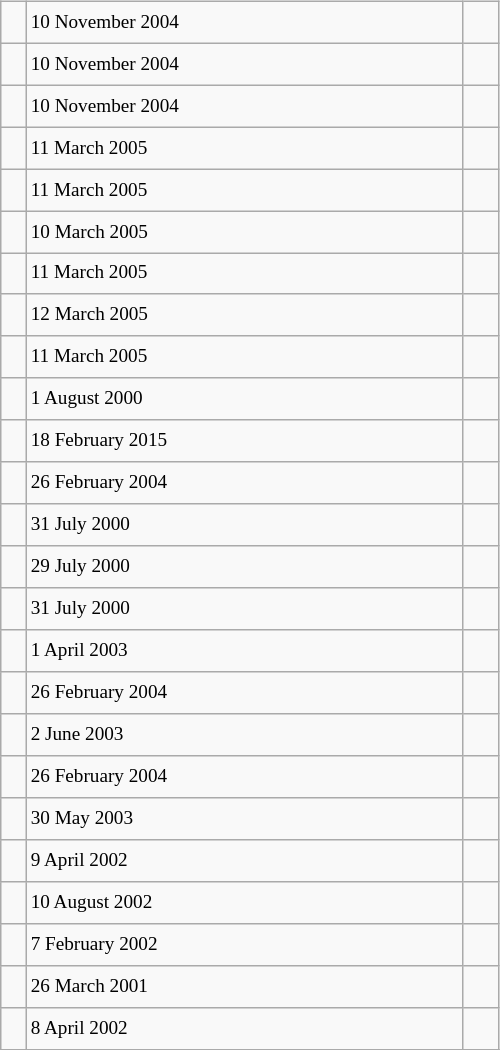<table class="wikitable" style="font-size: 80%; float: left; width: 26em; margin-right: 1em; height: 700px">
<tr>
<td></td>
<td>10 November 2004</td>
<td> </td>
</tr>
<tr>
<td></td>
<td>10 November 2004</td>
<td> </td>
</tr>
<tr>
<td></td>
<td>10 November 2004</td>
<td> </td>
</tr>
<tr>
<td></td>
<td>11 March 2005</td>
<td> </td>
</tr>
<tr>
<td></td>
<td>11 March 2005</td>
<td> </td>
</tr>
<tr>
<td></td>
<td>10 March 2005</td>
<td> </td>
</tr>
<tr>
<td></td>
<td>11 March 2005</td>
<td> </td>
</tr>
<tr>
<td></td>
<td>12 March 2005</td>
<td> </td>
</tr>
<tr>
<td></td>
<td>11 March 2005</td>
<td> </td>
</tr>
<tr>
<td></td>
<td>1 August 2000</td>
<td> </td>
</tr>
<tr>
<td></td>
<td>18 February 2015</td>
<td> </td>
</tr>
<tr>
<td></td>
<td>26 February 2004</td>
<td> </td>
</tr>
<tr>
<td></td>
<td>31 July 2000</td>
<td> </td>
</tr>
<tr>
<td></td>
<td>29 July 2000</td>
<td> </td>
</tr>
<tr>
<td></td>
<td>31 July 2000</td>
<td> </td>
</tr>
<tr>
<td></td>
<td>1 April 2003</td>
<td> </td>
</tr>
<tr>
<td></td>
<td>26 February 2004</td>
<td> </td>
</tr>
<tr>
<td></td>
<td>2 June 2003</td>
<td> </td>
</tr>
<tr>
<td></td>
<td>26 February 2004</td>
<td> </td>
</tr>
<tr>
<td></td>
<td>30 May 2003</td>
<td> </td>
</tr>
<tr>
<td></td>
<td>9 April 2002</td>
<td> </td>
</tr>
<tr>
<td></td>
<td>10 August 2002</td>
<td> </td>
</tr>
<tr>
<td></td>
<td>7 February 2002</td>
<td> </td>
</tr>
<tr>
<td></td>
<td>26 March 2001</td>
<td> </td>
</tr>
<tr>
<td></td>
<td>8 April 2002</td>
<td> </td>
</tr>
<tr>
</tr>
</table>
